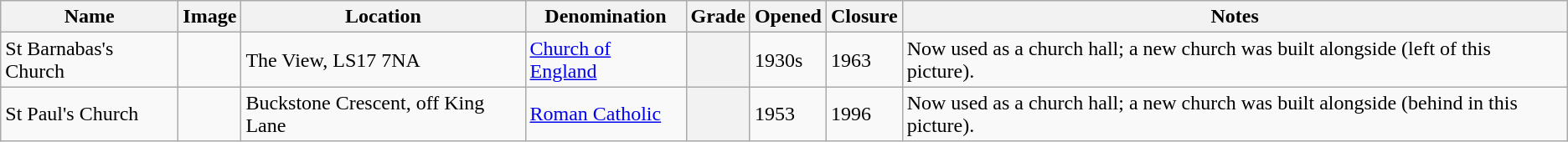<table class="wikitable sortable">
<tr>
<th>Name</th>
<th class="unsortable">Image</th>
<th>Location</th>
<th>Denomination</th>
<th>Grade</th>
<th>Opened</th>
<th>Closure</th>
<th class="unsortable">Notes</th>
</tr>
<tr>
<td>St Barnabas's Church</td>
<td></td>
<td>The View, LS17 7NA</td>
<td><a href='#'>Church of England</a></td>
<th></th>
<td>1930s</td>
<td>1963</td>
<td>Now used as a church hall; a new church was built alongside (left of this picture).</td>
</tr>
<tr>
<td>St Paul's Church</td>
<td></td>
<td>Buckstone Crescent, off King Lane</td>
<td><a href='#'>Roman Catholic</a></td>
<th></th>
<td>1953</td>
<td>1996</td>
<td>Now used as a church hall; a new church was built alongside (behind in this picture).</td>
</tr>
</table>
